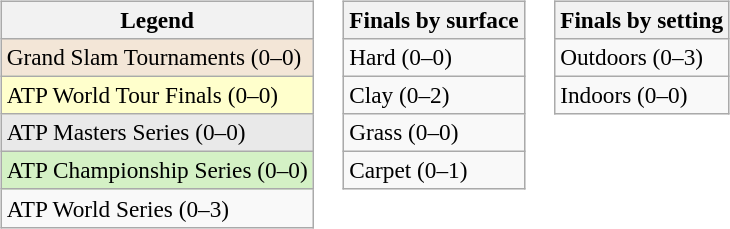<table>
<tr valign=top>
<td><br><table class=wikitable style=font-size:97%>
<tr>
<th>Legend</th>
</tr>
<tr style="background:#f3e6d7;">
<td>Grand Slam Tournaments (0–0)</td>
</tr>
<tr style="background:#ffc;">
<td>ATP World Tour Finals (0–0)</td>
</tr>
<tr style="background:#e9e9e9;">
<td>ATP Masters Series (0–0)</td>
</tr>
<tr style="background:#d4f1c5;">
<td>ATP Championship Series (0–0)</td>
</tr>
<tr>
<td>ATP World Series (0–3)</td>
</tr>
</table>
</td>
<td><br><table class=wikitable style=font-size:97%>
<tr>
<th>Finals by surface</th>
</tr>
<tr>
<td>Hard (0–0)</td>
</tr>
<tr>
<td>Clay (0–2)</td>
</tr>
<tr>
<td>Grass (0–0)</td>
</tr>
<tr>
<td>Carpet (0–1)</td>
</tr>
</table>
</td>
<td><br><table class=wikitable style=font-size:97%>
<tr>
<th>Finals by setting</th>
</tr>
<tr>
<td>Outdoors (0–3)</td>
</tr>
<tr>
<td>Indoors (0–0)</td>
</tr>
</table>
</td>
</tr>
</table>
